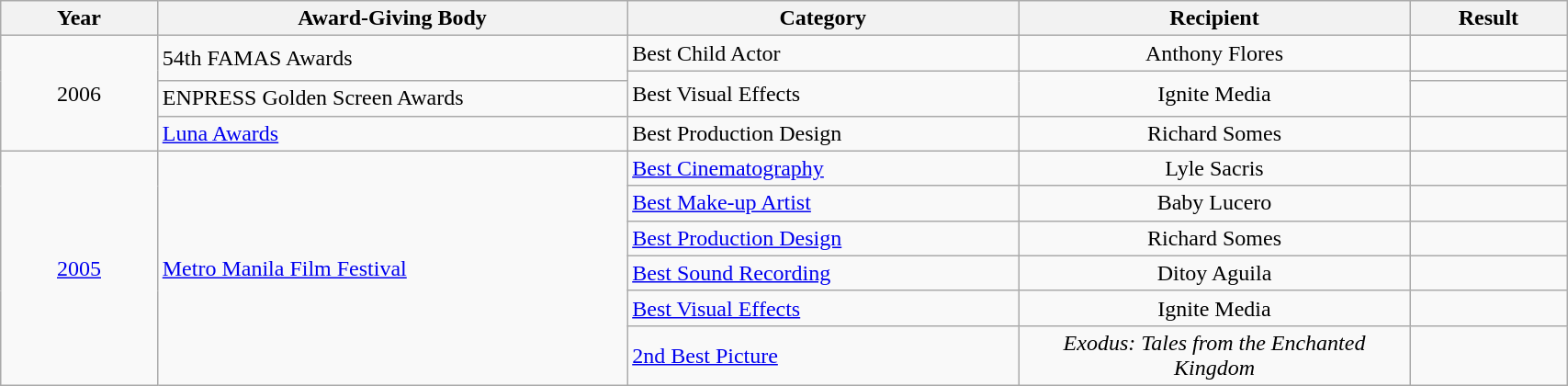<table | width="90%" class="wikitable sortable">
<tr>
<th width="10%">Year</th>
<th width="30%">Award-Giving Body</th>
<th width="25%">Category</th>
<th width="25%">Recipient</th>
<th width="10%">Result</th>
</tr>
<tr>
<td rowspan=4 align=center>2006</td>
<td rowspan=2>54th FAMAS Awards</td>
<td>Best Child Actor</td>
<td align=center>Anthony Flores</td>
<td></td>
</tr>
<tr>
<td rowspan=2>Best Visual Effects</td>
<td rowspan=2 align=center>Ignite Media</td>
<td></td>
</tr>
<tr>
<td>ENPRESS Golden Screen Awards</td>
<td></td>
</tr>
<tr>
<td><a href='#'>Luna Awards</a></td>
<td>Best Production Design</td>
<td align=center>Richard Somes</td>
<td></td>
</tr>
<tr>
<td rowspan="6" align="center"><a href='#'>2005</a></td>
<td rowspan="6" align="left"><a href='#'>Metro Manila Film Festival</a></td>
<td align="left"><a href='#'>Best Cinematography</a></td>
<td align="center">Lyle Sacris</td>
<td></td>
</tr>
<tr>
<td align="left"><a href='#'>Best Make-up Artist</a></td>
<td align="center">Baby Lucero</td>
<td></td>
</tr>
<tr>
<td align="left"><a href='#'>Best Production Design</a></td>
<td align="center">Richard Somes</td>
<td></td>
</tr>
<tr>
<td align="left"><a href='#'>Best Sound Recording</a></td>
<td align="center">Ditoy Aguila</td>
<td></td>
</tr>
<tr>
<td align="left"><a href='#'>Best Visual Effects</a></td>
<td align="center">Ignite Media</td>
<td></td>
</tr>
<tr>
<td align="left"><a href='#'>2nd Best Picture</a></td>
<td align="center"><em>Exodus: Tales from the Enchanted Kingdom</em></td>
<td></td>
</tr>
</table>
